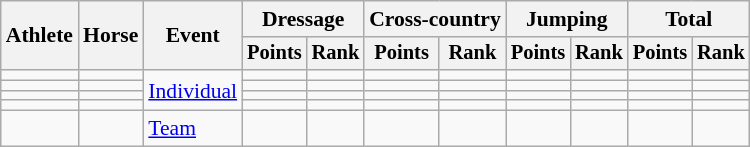<table class=wikitable style=font-size:90%;text-align:center>
<tr>
<th rowspan=2>Athlete</th>
<th rowspan=2>Horse</th>
<th rowspan=2>Event</th>
<th colspan=2>Dressage</th>
<th colspan=2>Cross-country</th>
<th colspan=2>Jumping</th>
<th colspan=2>Total</th>
</tr>
<tr style=font-size:95%>
<th>Points</th>
<th>Rank</th>
<th>Points</th>
<th>Rank</th>
<th>Points</th>
<th>Rank</th>
<th>Points</th>
<th>Rank</th>
</tr>
<tr>
<td align=left></td>
<td align=left></td>
<td align=left rowspan=4><a href='#'>Individual</a></td>
<td></td>
<td></td>
<td></td>
<td></td>
<td></td>
<td></td>
<td></td>
<td></td>
</tr>
<tr>
<td align=left></td>
<td align=left></td>
<td></td>
<td></td>
<td></td>
<td></td>
<td></td>
<td></td>
<td></td>
<td></td>
</tr>
<tr>
<td align=left></td>
<td align=left></td>
<td></td>
<td></td>
<td></td>
<td></td>
<td></td>
<td></td>
<td></td>
<td></td>
</tr>
<tr>
<td align=left></td>
<td align=left></td>
<td></td>
<td></td>
<td></td>
<td></td>
<td></td>
<td></td>
<td></td>
<td></td>
</tr>
<tr>
<td align=left></td>
<td align=left></td>
<td align=left><a href='#'>Team</a></td>
<td></td>
<td></td>
<td></td>
<td></td>
<td></td>
<td></td>
<td></td>
<td></td>
</tr>
</table>
